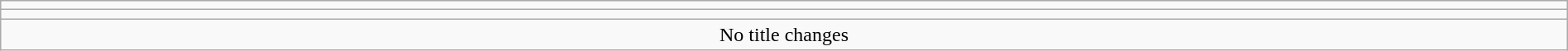<table class="wikitable" style="text-align:center; width:100%;">
<tr>
<td colspan=5></td>
</tr>
<tr>
<td colspan=5><strong></strong></td>
</tr>
<tr>
<td colspan="5">No title changes</td>
</tr>
</table>
